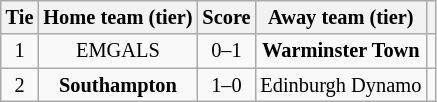<table class="wikitable" style="text-align:center; font-size:85%">
<tr>
<th>Tie</th>
<th>Home team (tier)</th>
<th>Score</th>
<th>Away team (tier)</th>
<th></th>
</tr>
<tr>
<td align="center">1</td>
<td>EMGALS</td>
<td align="center">0–1</td>
<td><strong>Warminster Town</strong></td>
<td></td>
</tr>
<tr>
<td align="center">2</td>
<td><strong>Southampton</strong></td>
<td align="center">1–0</td>
<td>Edinburgh Dynamo</td>
<td></td>
</tr>
</table>
